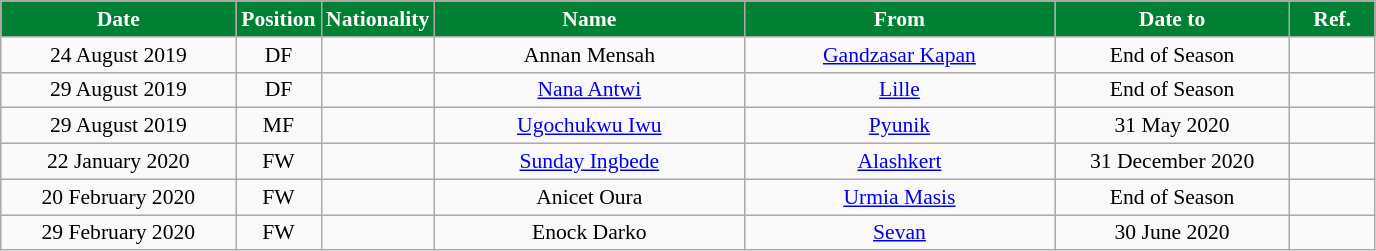<table class="wikitable"  style="text-align:center; font-size:90%; ">
<tr>
<th style="background:#008033; color:white; width:150px;">Date</th>
<th style="background:#008033; color:white; width:50px;">Position</th>
<th style="background:#008033; color:white; width:50px;">Nationality</th>
<th style="background:#008033; color:white; width:200px;">Name</th>
<th style="background:#008033; color:white; width:200px;">From</th>
<th style="background:#008033; color:white; width:150px;">Date to</th>
<th style="background:#008033; color:white; width:50px;">Ref.</th>
</tr>
<tr>
<td>24 August 2019</td>
<td>DF</td>
<td></td>
<td>Annan Mensah</td>
<td><a href='#'>Gandzasar Kapan</a></td>
<td>End of Season</td>
<td></td>
</tr>
<tr>
<td>29 August 2019</td>
<td>DF</td>
<td></td>
<td><a href='#'>Nana Antwi</a></td>
<td><a href='#'>Lille</a></td>
<td>End of Season</td>
<td></td>
</tr>
<tr>
<td>29 August 2019</td>
<td>MF</td>
<td></td>
<td><a href='#'>Ugochukwu Iwu</a></td>
<td><a href='#'>Pyunik</a></td>
<td>31 May 2020</td>
<td></td>
</tr>
<tr>
<td>22 January 2020</td>
<td>FW</td>
<td></td>
<td><a href='#'>Sunday Ingbede</a></td>
<td><a href='#'>Alashkert</a></td>
<td>31 December 2020</td>
<td></td>
</tr>
<tr>
<td>20 February 2020</td>
<td>FW</td>
<td></td>
<td>Anicet Oura</td>
<td><a href='#'>Urmia Masis</a></td>
<td>End of Season</td>
<td></td>
</tr>
<tr>
<td>29 February 2020</td>
<td>FW</td>
<td></td>
<td>Enock Darko</td>
<td><a href='#'>Sevan</a></td>
<td>30 June 2020</td>
<td></td>
</tr>
</table>
